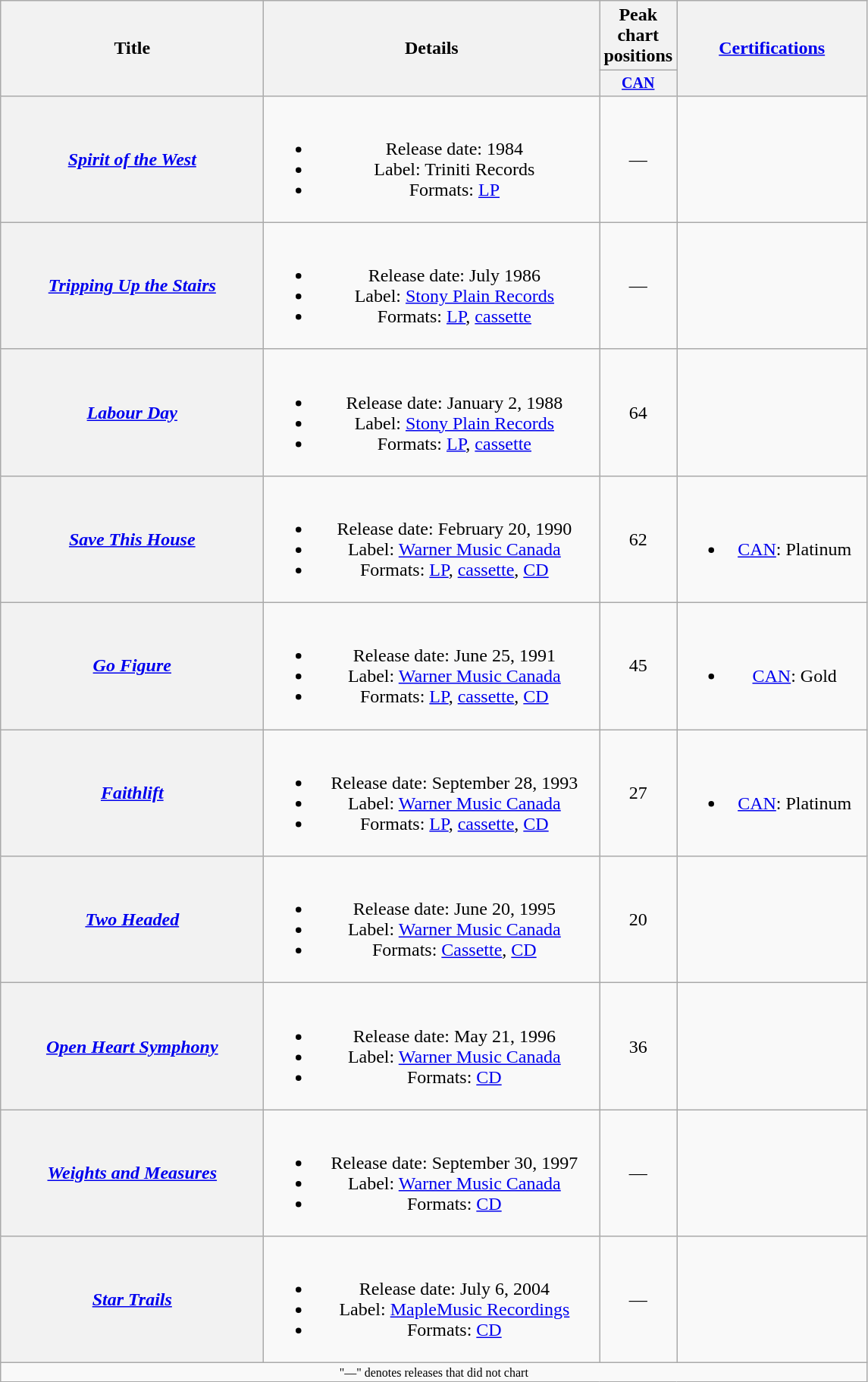<table class="wikitable plainrowheaders" style="text-align:center;">
<tr>
<th rowspan="2" style="width:14em;">Title</th>
<th rowspan="2" style="width:18em;">Details</th>
<th colspan="1">Peak chart<br>positions</th>
<th rowspan="2" style="width:10em;"><a href='#'>Certifications</a><br></th>
</tr>
<tr style="font-size:smaller;">
<th style="width:4em;"><a href='#'>CAN</a><br></th>
</tr>
<tr>
<th scope="row"><em><a href='#'>Spirit of the West</a></em></th>
<td><br><ul><li>Release date: 1984</li><li>Label: Triniti Records</li><li>Formats: <a href='#'>LP</a></li></ul></td>
<td>—</td>
<td></td>
</tr>
<tr>
<th scope="row"><em><a href='#'>Tripping Up the Stairs</a></em></th>
<td><br><ul><li>Release date: July 1986</li><li>Label: <a href='#'>Stony Plain Records</a></li><li>Formats: <a href='#'>LP</a>, <a href='#'>cassette</a></li></ul></td>
<td>—</td>
<td></td>
</tr>
<tr>
<th scope="row"><em><a href='#'>Labour Day</a></em></th>
<td><br><ul><li>Release date: January 2, 1988</li><li>Label: <a href='#'>Stony Plain Records</a></li><li>Formats: <a href='#'>LP</a>, <a href='#'>cassette</a></li></ul></td>
<td>64</td>
<td></td>
</tr>
<tr>
<th scope="row"><em><a href='#'>Save This House</a></em></th>
<td><br><ul><li>Release date: February 20, 1990</li><li>Label: <a href='#'>Warner Music Canada</a></li><li>Formats: <a href='#'>LP</a>, <a href='#'>cassette</a>, <a href='#'>CD</a></li></ul></td>
<td>62</td>
<td><br><ul><li><a href='#'>CAN</a>: Platinum</li></ul></td>
</tr>
<tr>
<th scope="row"><em><a href='#'>Go Figure</a></em></th>
<td><br><ul><li>Release date: June 25, 1991</li><li>Label: <a href='#'>Warner Music Canada</a></li><li>Formats: <a href='#'>LP</a>, <a href='#'>cassette</a>, <a href='#'>CD</a></li></ul></td>
<td>45</td>
<td><br><ul><li><a href='#'>CAN</a>: Gold</li></ul></td>
</tr>
<tr>
<th scope="row"><em><a href='#'>Faithlift</a></em></th>
<td><br><ul><li>Release date: September 28, 1993</li><li>Label: <a href='#'>Warner Music Canada</a></li><li>Formats: <a href='#'>LP</a>, <a href='#'>cassette</a>, <a href='#'>CD</a></li></ul></td>
<td>27</td>
<td><br><ul><li><a href='#'>CAN</a>: Platinum</li></ul></td>
</tr>
<tr>
<th scope="row"><em><a href='#'>Two Headed</a></em></th>
<td><br><ul><li>Release date: June 20, 1995</li><li>Label: <a href='#'>Warner Music Canada</a></li><li>Formats: <a href='#'>Cassette</a>, <a href='#'>CD</a></li></ul></td>
<td>20</td>
<td></td>
</tr>
<tr>
<th scope="row"><em><a href='#'>Open Heart Symphony</a></em></th>
<td><br><ul><li>Release date: May 21, 1996</li><li>Label: <a href='#'>Warner Music Canada</a></li><li>Formats: <a href='#'>CD</a></li></ul></td>
<td>36</td>
<td></td>
</tr>
<tr>
<th scope="row"><em><a href='#'>Weights and Measures</a></em></th>
<td><br><ul><li>Release date: September 30, 1997</li><li>Label: <a href='#'>Warner Music Canada</a></li><li>Formats: <a href='#'>CD</a></li></ul></td>
<td>—</td>
<td></td>
</tr>
<tr>
<th scope="row"><em><a href='#'>Star Trails</a></em></th>
<td><br><ul><li>Release date: July 6, 2004</li><li>Label: <a href='#'>MapleMusic Recordings</a></li><li>Formats: <a href='#'>CD</a></li></ul></td>
<td>—</td>
<td></td>
</tr>
<tr>
<td colspan="10" style="font-size:8pt">"—" denotes releases that did not chart</td>
</tr>
</table>
